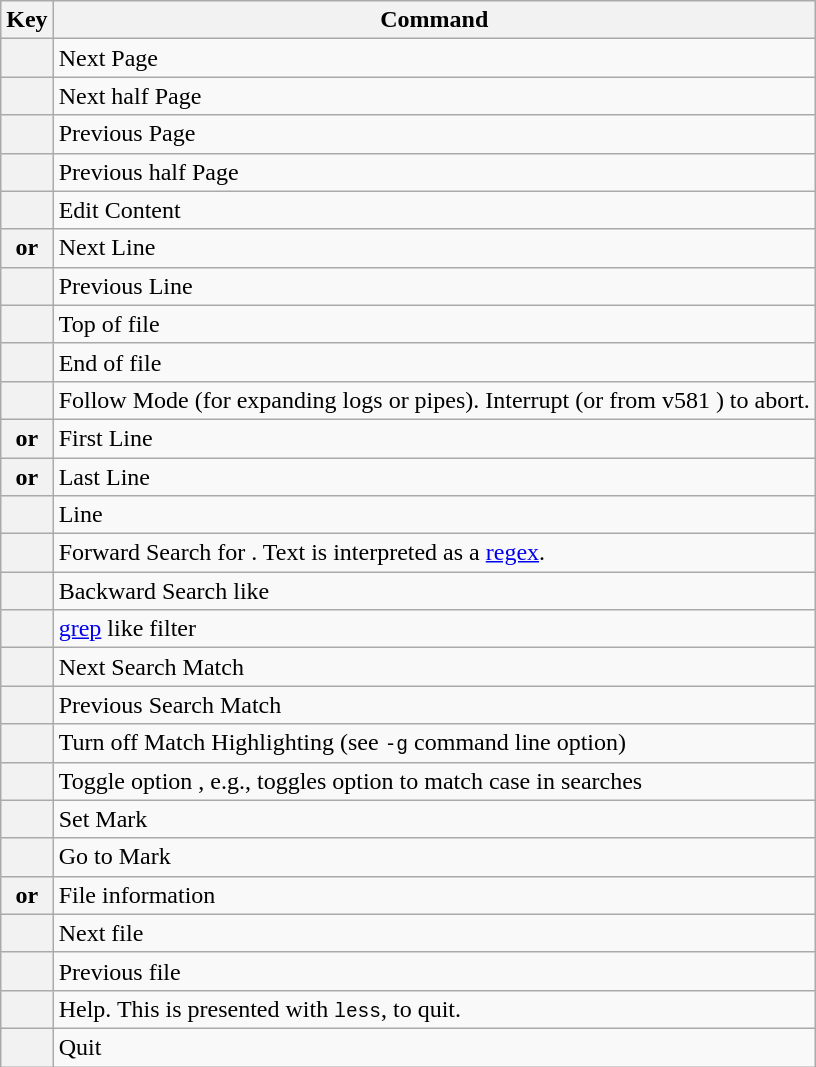<table class="wikitable" border="1">
<tr>
<th>Key</th>
<th>Command</th>
</tr>
<tr>
<th></th>
<td>Next Page</td>
</tr>
<tr>
<th></th>
<td>Next half Page</td>
</tr>
<tr>
<th></th>
<td>Previous Page</td>
</tr>
<tr>
<th></th>
<td>Previous half Page</td>
</tr>
<tr>
<th></th>
<td>Edit Content</td>
</tr>
<tr>
<th> <span>or</span> </th>
<td>Next Line</td>
</tr>
<tr>
<th></th>
<td>Previous Line</td>
</tr>
<tr>
<th></th>
<td>Top of file</td>
</tr>
<tr>
<th></th>
<td>End of file</td>
</tr>
<tr>
<th></th>
<td>Follow Mode (for expanding logs or pipes). Interrupt (or from v581 ) to abort.</td>
</tr>
<tr>
<th> <span>or</span> </th>
<td>First Line</td>
</tr>
<tr>
<th> <span>or</span> </th>
<td>Last Line</td>
</tr>
<tr>
<th><code></code></th>
<td>Line <code></code></td>
</tr>
<tr>
<th><code></code></th>
<td>Forward Search for <code></code>. Text is interpreted as a <a href='#'>regex</a>.</td>
</tr>
<tr>
<th><code></code></th>
<td>Backward Search like </td>
</tr>
<tr>
<th><code></code></th>
<td><a href='#'>grep</a> like filter</td>
</tr>
<tr>
<th></th>
<td>Next Search Match</td>
</tr>
<tr>
<th></th>
<td>Previous Search Match</td>
</tr>
<tr>
<th></th>
<td>Turn off Match Highlighting (see <code>-g</code> command line option)</td>
</tr>
<tr>
<th><code></code></th>
<td>Toggle option <code></code>, e.g.,  toggles option to match case in searches</td>
</tr>
<tr>
<th><code></code></th>
<td>Set Mark <code></code></td>
</tr>
<tr>
<th><code></code></th>
<td>Go to Mark <code></code></td>
</tr>
<tr>
<th> <span>or</span> </th>
<td>File information</td>
</tr>
<tr>
<th></th>
<td>Next file</td>
</tr>
<tr>
<th></th>
<td>Previous file</td>
</tr>
<tr>
<th></th>
<td>Help. This is presented with <code>less</code>,  to quit.</td>
</tr>
<tr>
<th></th>
<td>Quit</td>
</tr>
</table>
